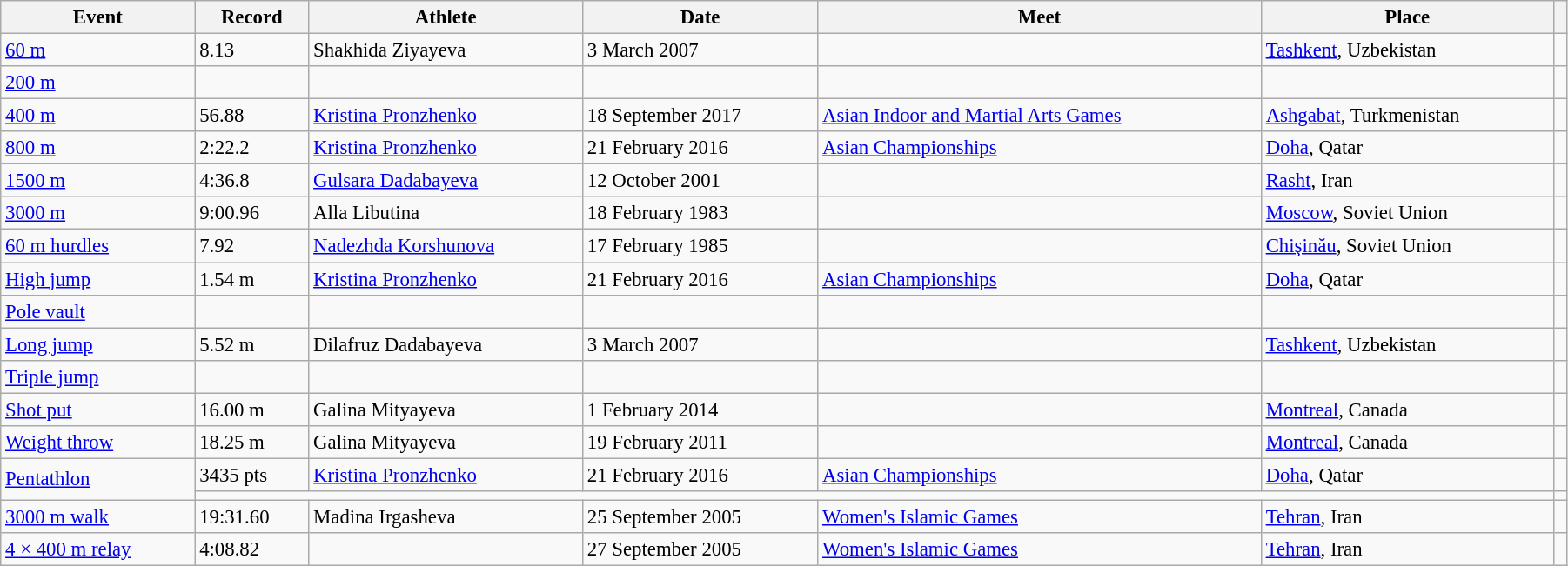<table class="wikitable" style="font-size:95%; width: 95%;">
<tr>
<th>Event</th>
<th>Record</th>
<th>Athlete</th>
<th>Date</th>
<th>Meet</th>
<th>Place</th>
<th></th>
</tr>
<tr>
<td><a href='#'>60 m</a></td>
<td>8.13</td>
<td>Shakhida Ziyayeva</td>
<td>3 March 2007</td>
<td></td>
<td><a href='#'>Tashkent</a>, Uzbekistan</td>
<td></td>
</tr>
<tr>
<td><a href='#'>200 m</a></td>
<td></td>
<td></td>
<td></td>
<td></td>
<td></td>
<td></td>
</tr>
<tr>
<td><a href='#'>400 m</a></td>
<td>56.88</td>
<td><a href='#'>Kristina Pronzhenko</a></td>
<td>18 September 2017</td>
<td><a href='#'>Asian Indoor and Martial Arts Games</a></td>
<td><a href='#'>Ashgabat</a>, Turkmenistan</td>
<td></td>
</tr>
<tr>
<td><a href='#'>800 m</a></td>
<td>2:22.2 </td>
<td><a href='#'>Kristina Pronzhenko</a></td>
<td>21 February 2016</td>
<td><a href='#'>Asian Championships</a></td>
<td><a href='#'>Doha</a>, Qatar</td>
<td></td>
</tr>
<tr>
<td><a href='#'>1500 m</a></td>
<td>4:36.8 </td>
<td><a href='#'>Gulsara Dadabayeva</a></td>
<td>12 October 2001</td>
<td></td>
<td><a href='#'>Rasht</a>, Iran</td>
<td></td>
</tr>
<tr>
<td><a href='#'>3000 m</a></td>
<td>9:00.96</td>
<td>Alla Libutina</td>
<td>18 February 1983</td>
<td></td>
<td><a href='#'>Moscow</a>, Soviet Union</td>
<td></td>
</tr>
<tr>
<td><a href='#'>60 m hurdles</a></td>
<td>7.92</td>
<td><a href='#'>Nadezhda Korshunova</a></td>
<td>17 February 1985</td>
<td></td>
<td><a href='#'>Chişinău</a>, Soviet Union</td>
<td></td>
</tr>
<tr>
<td><a href='#'>High jump</a></td>
<td>1.54 m</td>
<td><a href='#'>Kristina Pronzhenko</a></td>
<td>21 February 2016</td>
<td><a href='#'>Asian Championships</a></td>
<td><a href='#'>Doha</a>, Qatar</td>
<td></td>
</tr>
<tr>
<td><a href='#'>Pole vault</a></td>
<td></td>
<td></td>
<td></td>
<td></td>
<td></td>
<td></td>
</tr>
<tr>
<td><a href='#'>Long jump</a></td>
<td>5.52 m</td>
<td>Dilafruz Dadabayeva</td>
<td>3 March 2007</td>
<td></td>
<td><a href='#'>Tashkent</a>, Uzbekistan</td>
<td></td>
</tr>
<tr>
<td><a href='#'>Triple jump</a></td>
<td></td>
<td></td>
<td></td>
<td></td>
<td></td>
<td></td>
</tr>
<tr>
<td><a href='#'>Shot put</a></td>
<td>16.00 m</td>
<td>Galina Mityayeva</td>
<td>1 February 2014</td>
<td></td>
<td><a href='#'>Montreal</a>, Canada</td>
<td></td>
</tr>
<tr>
<td><a href='#'>Weight throw</a></td>
<td>18.25 m</td>
<td>Galina Mityayeva</td>
<td>19 February 2011</td>
<td></td>
<td><a href='#'>Montreal</a>, Canada</td>
<td></td>
</tr>
<tr>
<td rowspan=2><a href='#'>Pentathlon</a></td>
<td>3435 pts</td>
<td><a href='#'>Kristina Pronzhenko</a></td>
<td>21 February 2016</td>
<td><a href='#'>Asian Championships</a></td>
<td><a href='#'>Doha</a>, Qatar</td>
<td></td>
</tr>
<tr>
<td colspan=5></td>
<td></td>
</tr>
<tr>
<td><a href='#'>3000 m walk</a></td>
<td>19:31.60</td>
<td>Madina Irgasheva</td>
<td>25 September 2005</td>
<td><a href='#'>Women's Islamic Games</a></td>
<td><a href='#'>Tehran</a>, Iran</td>
<td></td>
</tr>
<tr>
<td><a href='#'>4 × 400 m relay</a></td>
<td>4:08.82</td>
<td></td>
<td>27 September 2005</td>
<td><a href='#'>Women's Islamic Games</a></td>
<td><a href='#'>Tehran</a>, Iran</td>
<td></td>
</tr>
</table>
